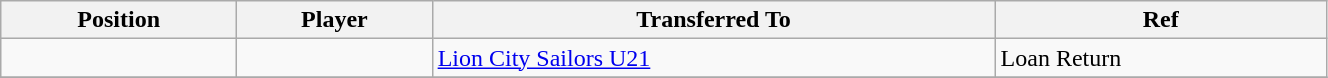<table class="wikitable sortable" style="width:70%; text-align:center; font-size:100%; text-align:left;">
<tr>
<th><strong>Position</strong></th>
<th><strong>Player</strong></th>
<th><strong>Transferred To</strong></th>
<th><strong>Ref</strong></th>
</tr>
<tr>
<td></td>
<td></td>
<td> <a href='#'>Lion City Sailors U21</a></td>
<td>Loan Return</td>
</tr>
<tr>
</tr>
</table>
